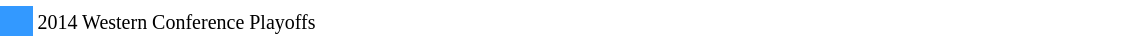<table width=60%>
<tr>
<td style="width: 20px;"></td>
<td bgcolor=#ffffff></td>
</tr>
<tr>
<td bgcolor=#3399FF></td>
<td bgcolor=#ffffff><small>2014 Western Conference Playoffs</small></td>
</tr>
</table>
